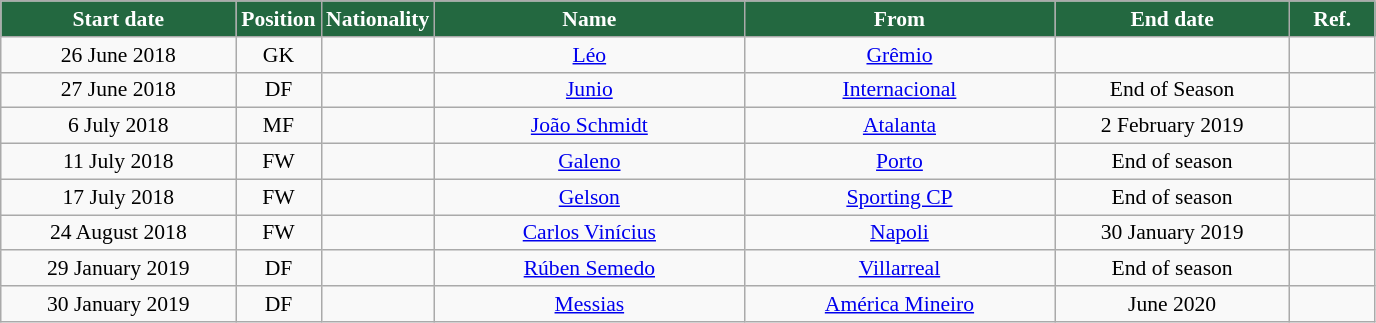<table class="wikitable"  style="text-align:center; font-size:90%; ">
<tr>
<th style="background:#236840; color:white; width:150px;">Start date</th>
<th style="background:#236840; color:white; width:50px;">Position</th>
<th style="background:#236840; color:white; width:50px;">Nationality</th>
<th style="background:#236840; color:white; width:200px;">Name</th>
<th style="background:#236840; color:white; width:200px;">From</th>
<th style="background:#236840; color:white; width:150px;">End date</th>
<th style="background:#236840; color:white; width:50px;">Ref.</th>
</tr>
<tr>
<td>26 June 2018</td>
<td>GK</td>
<td></td>
<td><a href='#'>Léo</a></td>
<td><a href='#'>Grêmio</a></td>
<td></td>
<td></td>
</tr>
<tr>
<td>27 June 2018</td>
<td>DF</td>
<td></td>
<td><a href='#'>Junio</a></td>
<td><a href='#'>Internacional</a></td>
<td>End of Season</td>
<td></td>
</tr>
<tr>
<td>6 July 2018</td>
<td>MF</td>
<td></td>
<td><a href='#'>João Schmidt</a></td>
<td><a href='#'>Atalanta</a></td>
<td>2 February 2019</td>
<td></td>
</tr>
<tr>
<td>11 July 2018</td>
<td>FW</td>
<td></td>
<td><a href='#'>Galeno</a></td>
<td><a href='#'>Porto</a></td>
<td>End of season</td>
<td></td>
</tr>
<tr>
<td>17 July 2018</td>
<td>FW</td>
<td></td>
<td><a href='#'>Gelson</a></td>
<td><a href='#'>Sporting CP</a></td>
<td>End of season</td>
<td></td>
</tr>
<tr>
<td>24 August 2018</td>
<td>FW</td>
<td></td>
<td><a href='#'>Carlos Vinícius</a></td>
<td><a href='#'>Napoli</a></td>
<td>30 January 2019</td>
<td></td>
</tr>
<tr>
<td>29 January 2019</td>
<td>DF</td>
<td></td>
<td><a href='#'>Rúben Semedo</a></td>
<td><a href='#'>Villarreal</a></td>
<td>End of season</td>
<td></td>
</tr>
<tr>
<td>30 January 2019</td>
<td>DF</td>
<td></td>
<td><a href='#'>Messias</a></td>
<td><a href='#'>América Mineiro</a></td>
<td>June 2020</td>
<td></td>
</tr>
</table>
